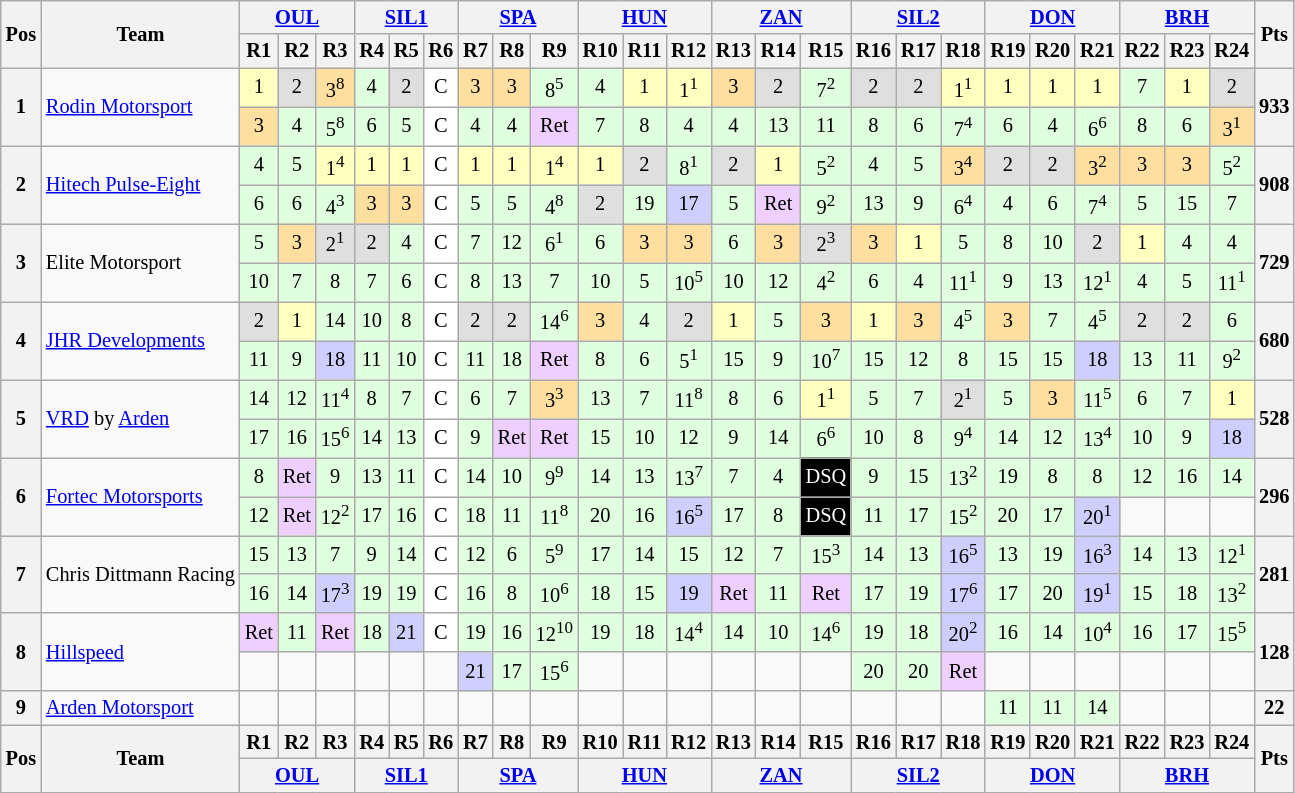<table class="wikitable" style="font-size:85%; text-align:center">
<tr>
<th rowspan="2" valign="middle">Pos</th>
<th rowspan="2" valign="middle">Team</th>
<th colspan="3"><a href='#'>OUL</a><br></th>
<th colspan="3"><a href='#'>SIL1</a><br></th>
<th colspan="3"><a href='#'>SPA</a><br></th>
<th colspan="3"><a href='#'>HUN</a><br></th>
<th colspan="3"><a href='#'>ZAN</a><br></th>
<th colspan="3"><a href='#'>SIL2</a><br></th>
<th colspan="3"><a href='#'>DON</a><br></th>
<th colspan="3"><a href='#'>BRH</a><br></th>
<th rowspan="2" valign="middle">Pts</th>
</tr>
<tr>
<th>R1</th>
<th>R2</th>
<th>R3</th>
<th>R4</th>
<th>R5</th>
<th>R6</th>
<th>R7</th>
<th>R8</th>
<th>R9</th>
<th>R10</th>
<th>R11</th>
<th>R12</th>
<th>R13</th>
<th>R14</th>
<th>R15</th>
<th>R16</th>
<th>R17</th>
<th>R18</th>
<th>R19</th>
<th>R20</th>
<th>R21</th>
<th>R22</th>
<th>R23</th>
<th>R24</th>
</tr>
<tr>
<th rowspan="2">1</th>
<td rowspan="2" align="left"><a href='#'>Rodin Motorsport</a></td>
<td bgcolor="#ffffbf">1</td>
<td bgcolor="#dfdfdf">2</td>
<td bgcolor="#ffdf9f">3<sup>8</sup></td>
<td bgcolor="#dfffdf">4</td>
<td bgcolor="#dfdfdf">2</td>
<td bgcolor="#ffffff">C</td>
<td bgcolor="#ffdf9f">3</td>
<td bgcolor="#ffdf9f">3</td>
<td bgcolor="#dfffdf">8<sup>5</sup></td>
<td bgcolor="#dfffdf">4</td>
<td bgcolor="#ffffbf">1</td>
<td bgcolor="#ffffbf">1<sup>1</sup></td>
<td bgcolor="#ffdf9f">3</td>
<td bgcolor="#dfdfdf">2</td>
<td bgcolor="#dfffdf">7<sup>2</sup></td>
<td bgcolor="#dfdfdf">2</td>
<td bgcolor="#dfdfdf">2</td>
<td bgcolor="#ffffbf">1<sup>1</sup></td>
<td bgcolor="#ffffbf">1</td>
<td bgcolor="#ffffbf">1</td>
<td bgcolor="#ffffbf">1</td>
<td bgcolor="#dfffdf">7</td>
<td bgcolor="#ffffbf">1</td>
<td bgcolor="#dfdfdf">2</td>
<th rowspan="2">933</th>
</tr>
<tr>
<td bgcolor="#ffdf9f">3</td>
<td bgcolor="#dfffdf">4</td>
<td bgcolor="#dfffdf">5<sup>8</sup></td>
<td bgcolor="#dfffdf">6</td>
<td bgcolor="#dfffdf">5</td>
<td bgcolor="#ffffff">C</td>
<td bgcolor="#dfffdf">4</td>
<td bgcolor="#dfffdf">4</td>
<td bgcolor="#efcfff">Ret</td>
<td bgcolor="#dfffdf">7</td>
<td bgcolor="#dfffdf">8</td>
<td bgcolor="#dfffdf">4</td>
<td bgcolor="#dfffdf">4</td>
<td bgcolor="#dfffdf">13</td>
<td bgcolor="#dfffdf">11</td>
<td bgcolor="#dfffdf">8</td>
<td bgcolor="#dfffdf">6</td>
<td bgcolor="#dfffdf">7<sup>4</sup></td>
<td bgcolor="#dfffdf">6</td>
<td bgcolor="#dfffdf">4</td>
<td bgcolor="#dfffdf">6<sup>6</sup></td>
<td bgcolor="#dfffdf">8</td>
<td bgcolor="#dfffdf">6</td>
<td bgcolor="#ffdf9f">3<sup>1</sup></td>
</tr>
<tr>
<th rowspan="2">2</th>
<td rowspan="2" align="left"><a href='#'>Hitech Pulse-Eight</a></td>
<td bgcolor="#dfffdf">4</td>
<td bgcolor="#dfffdf">5</td>
<td bgcolor="#ffffbf">1<sup>4</sup></td>
<td bgcolor="#ffffbf">1</td>
<td bgcolor="#ffffbf">1</td>
<td bgcolor="#ffffff">C</td>
<td bgcolor="#ffffbf">1</td>
<td bgcolor="#ffffbf">1</td>
<td bgcolor="#ffffbf">1<sup>4</sup></td>
<td bgcolor="#ffffbf">1</td>
<td bgcolor="#dfdfdf">2</td>
<td bgcolor="#dfffdf">8<sup>1</sup></td>
<td bgcolor="#dfdfdf">2</td>
<td bgcolor="#ffffbf">1</td>
<td bgcolor="#dfffdf">5<sup>2</sup></td>
<td bgcolor="#dfffdf">4</td>
<td bgcolor="#dfffdf">5</td>
<td bgcolor="#ffdf9f">3<sup>4</sup></td>
<td bgcolor="#dfdfdf">2</td>
<td bgcolor="#dfdfdf">2</td>
<td bgcolor="#ffdf9f">3<sup>2</sup></td>
<td bgcolor="#ffdf9f">3</td>
<td bgcolor="#ffdf9f">3</td>
<td bgcolor="#dfffdf">5<sup>2</sup></td>
<th rowspan="2">908</th>
</tr>
<tr>
<td bgcolor="#dfffdf">6</td>
<td bgcolor="#dfffdf">6</td>
<td bgcolor="#dfffdf">4<sup>3</sup></td>
<td bgcolor="#ffdf9f">3</td>
<td bgcolor="#ffdf9f">3</td>
<td bgcolor="#ffffff">C</td>
<td bgcolor="#dfffdf">5</td>
<td bgcolor="#dfffdf">5</td>
<td bgcolor="#dfffdf">4<sup>8</sup></td>
<td bgcolor="#dfdfdf">2</td>
<td bgcolor="#dfffdf">19</td>
<td bgcolor="#cfcfff">17</td>
<td bgcolor="#dfffdf">5</td>
<td bgcolor="#efcfff">Ret</td>
<td bgcolor="#dfffdf">9<sup>2</sup></td>
<td bgcolor="#dfffdf">13</td>
<td bgcolor="#dfffdf">9</td>
<td bgcolor="#dfffdf">6<sup>4</sup></td>
<td bgcolor="#dfffdf">4</td>
<td bgcolor="#dfffdf">6</td>
<td bgcolor="#dfffdf">7<sup>4</sup></td>
<td bgcolor="#dfffdf">5</td>
<td bgcolor="#dfffdf">15</td>
<td bgcolor="#dfffdf">7</td>
</tr>
<tr>
<th rowspan="2">3</th>
<td rowspan="2" align="left">Elite Motorsport</td>
<td bgcolor="#dfffdf">5</td>
<td bgcolor="#ffdf9f">3</td>
<td bgcolor="#dfdfdf">2<sup>1</sup></td>
<td bgcolor="#dfdfdf">2</td>
<td bgcolor="#dfffdf">4</td>
<td bgcolor="#ffffff">C</td>
<td bgcolor="#dfffdf">7</td>
<td bgcolor="#dfffdf">12</td>
<td bgcolor="#dfffdf">6<sup>1</sup></td>
<td bgcolor="#dfffdf">6</td>
<td bgcolor="#ffdf9f">3</td>
<td bgcolor="#ffdf9f">3</td>
<td bgcolor="#dfffdf">6</td>
<td bgcolor="#ffdf9f">3</td>
<td bgcolor="#dfdfdf">2<sup>3</sup></td>
<td bgcolor="#ffdf9f">3</td>
<td bgcolor="#ffffbf">1</td>
<td bgcolor="#dfffdf">5</td>
<td bgcolor="#dfffdf">8</td>
<td bgcolor="#dfffdf">10</td>
<td bgcolor="#dfdfdf">2</td>
<td bgcolor="#ffffbf">1</td>
<td bgcolor="#dfffdf">4</td>
<td bgcolor="#dfffdf">4</td>
<th rowspan="2">729</th>
</tr>
<tr>
<td bgcolor="#dfffdf">10</td>
<td bgcolor="#dfffdf">7</td>
<td bgcolor="#dfffdf">8</td>
<td bgcolor="#dfffdf">7</td>
<td bgcolor="#dfffdf">6</td>
<td bgcolor="#ffffff">C</td>
<td bgcolor="#dfffdf">8</td>
<td bgcolor="#dfffdf">13</td>
<td bgcolor="#dfffdf">7</td>
<td bgcolor="#dfffdf">10</td>
<td bgcolor="#dfffdf">5</td>
<td bgcolor="#dfffdf">10<sup>5</sup></td>
<td bgcolor="#dfffdf">10</td>
<td bgcolor="#dfffdf">12</td>
<td bgcolor="#dfffdf">4<sup>2</sup></td>
<td bgcolor="#dfffdf">6</td>
<td bgcolor="#dfffdf">4</td>
<td bgcolor="#dfffdf">11<sup>1</sup></td>
<td bgcolor="#dfffdf">9</td>
<td bgcolor="#dfffdf">13</td>
<td bgcolor="#dfffdf">12<sup>1</sup></td>
<td bgcolor="#dfffdf">4</td>
<td bgcolor="#dfffdf">5</td>
<td bgcolor="#dfffdf">11<sup>1</sup></td>
</tr>
<tr>
<th rowspan="2">4</th>
<td rowspan="2" align="left"><a href='#'>JHR Developments</a></td>
<td bgcolor="#dfdfdf">2</td>
<td bgcolor="#ffffbf">1</td>
<td bgcolor="#dfffdf">14</td>
<td bgcolor="#dfffdf">10</td>
<td bgcolor="#dfffdf">8</td>
<td bgcolor="#ffffff">C</td>
<td bgcolor="#dfdfdf">2</td>
<td bgcolor="#dfdfdf">2</td>
<td bgcolor="#dfffdf">14<sup>6</sup></td>
<td bgcolor="#ffdf9f">3</td>
<td bgcolor="#dfffdf">4</td>
<td bgcolor="#dfdfdf">2</td>
<td bgcolor="#ffffbf">1</td>
<td bgcolor="#dfffdf">5</td>
<td bgcolor="#ffdf9f">3</td>
<td bgcolor="#ffffbf">1</td>
<td bgcolor="#ffdf9f">3</td>
<td bgcolor="#dfffdf">4<sup>5</sup></td>
<td bgcolor="#ffdf9f">3</td>
<td bgcolor="#dfffdf">7</td>
<td bgcolor="#dfffdf">4<sup>5</sup></td>
<td bgcolor="#dfdfdf">2</td>
<td bgcolor="#dfdfdf">2</td>
<td bgcolor="#dfffdf">6</td>
<th rowspan="2">680</th>
</tr>
<tr>
<td bgcolor="#dfffdf">11</td>
<td bgcolor="#dfffdf">9</td>
<td bgcolor="#cfcfff">18</td>
<td bgcolor="#dfffdf">11</td>
<td bgcolor="#dfffdf">10</td>
<td bgcolor="#ffffff">C</td>
<td bgcolor="#dfffdf">11</td>
<td bgcolor="#dfffdf">18</td>
<td bgcolor="#efcfff">Ret</td>
<td bgcolor="#dfffdf">8</td>
<td bgcolor="#dfffdf">6</td>
<td bgcolor="#dfffdf">5<sup>1</sup></td>
<td bgcolor="#dfffdf">15</td>
<td bgcolor="#dfffdf">9</td>
<td bgcolor="#dfffdf">10<sup>7</sup></td>
<td bgcolor="#dfffdf">15</td>
<td bgcolor="#dfffdf">12</td>
<td bgcolor="#dfffdf">8</td>
<td bgcolor="#dfffdf">15</td>
<td bgcolor="#dfffdf">15</td>
<td bgcolor="#cfcfff">18</td>
<td bgcolor="#dfffdf">13</td>
<td bgcolor="#dfffdf">11</td>
<td bgcolor="#dfffdf">9<sup>2</sup></td>
</tr>
<tr>
<th rowspan="2">5</th>
<td rowspan="2" nowrap align="left"><a href='#'>VRD</a> by <a href='#'>Arden</a></td>
<td bgcolor="#dfffdf">14</td>
<td bgcolor="#dfffdf">12</td>
<td bgcolor="#dfffdf">11<sup>4</sup></td>
<td bgcolor="#dfffdf">8</td>
<td bgcolor="#dfffdf">7</td>
<td bgcolor="#ffffff">C</td>
<td bgcolor="#dfffdf">6</td>
<td bgcolor="#dfffdf">7</td>
<td bgcolor="#ffdf9f">3<sup>3</sup></td>
<td bgcolor="#dfffdf">13</td>
<td bgcolor="#dfffdf">7</td>
<td bgcolor="#dfffdf">11<sup>8</sup></td>
<td bgcolor="#dfffdf">8</td>
<td bgcolor="#dfffdf">6</td>
<td bgcolor="#ffffbf">1<sup>1</sup></td>
<td bgcolor="#dfffdf">5</td>
<td bgcolor="#dfffdf">7</td>
<td bgcolor="#dfdfdf">2<sup>1</sup></td>
<td bgcolor="#dfffdf">5</td>
<td bgcolor="#ffdf9f">3</td>
<td bgcolor="#dfffdf">11<sup>5</sup></td>
<td bgcolor="#dfffdf">6</td>
<td bgcolor="#dfffdf">7</td>
<td bgcolor="#ffffbf">1</td>
<th rowspan="2">528</th>
</tr>
<tr>
<td bgcolor="#dfffdf">17</td>
<td bgcolor="#dfffdf">16</td>
<td bgcolor="#dfffdf">15<sup>6</sup></td>
<td bgcolor="#dfffdf">14</td>
<td bgcolor="#dfffdf">13</td>
<td bgcolor="#ffffff">C</td>
<td bgcolor="#dfffdf">9</td>
<td bgcolor="#efcfff">Ret</td>
<td bgcolor="#efcfff">Ret</td>
<td bgcolor="#dfffdf">15</td>
<td bgcolor="#dfffdf">10</td>
<td bgcolor="#dfffdf">12</td>
<td bgcolor="#dfffdf">9</td>
<td bgcolor="#dfffdf">14</td>
<td bgcolor="#dfffdf">6<sup>6</sup></td>
<td bgcolor="#dfffdf">10</td>
<td bgcolor="#dfffdf">8</td>
<td bgcolor="#dfffdf">9<sup>4</sup></td>
<td bgcolor="#dfffdf">14</td>
<td bgcolor="#dfffdf">12</td>
<td bgcolor="#dfffdf">13<sup>4</sup></td>
<td bgcolor="#dfffdf">10</td>
<td bgcolor="#dfffdf">9</td>
<td bgcolor="#cfcfff">18</td>
</tr>
<tr>
<th rowspan="2">6</th>
<td rowspan="2" align="left"><a href='#'>Fortec Motorsports</a></td>
<td bgcolor="#dfffdf">8</td>
<td bgcolor="#efcfff">Ret</td>
<td bgcolor="#dfffdf">9</td>
<td bgcolor="#dfffdf">13</td>
<td bgcolor="#dfffdf">11</td>
<td bgcolor="#ffffff">C</td>
<td bgcolor="#dfffdf">14</td>
<td bgcolor="#dfffdf">10</td>
<td bgcolor="#dfffdf">9<sup>9</sup></td>
<td bgcolor="#dfffdf">14</td>
<td bgcolor="#dfffdf">13</td>
<td bgcolor="#dfffdf">13<sup>7</sup></td>
<td bgcolor="#dfffdf">7</td>
<td bgcolor="#dfffdf">4</td>
<td style="background-color:#000000;color:white">DSQ</td>
<td bgcolor="#dfffdf">9</td>
<td bgcolor="#dfffdf">15</td>
<td bgcolor="#dfffdf">13<sup>2</sup></td>
<td bgcolor="#dfffdf">19</td>
<td bgcolor="#dfffdf">8</td>
<td bgcolor="#dfffdf">8</td>
<td bgcolor="#dfffdf">12</td>
<td bgcolor="#dfffdf">16</td>
<td bgcolor="#dfffdf">14</td>
<th rowspan="2">296</th>
</tr>
<tr>
<td bgcolor="#dfffdf">12</td>
<td bgcolor="#efcfff">Ret</td>
<td bgcolor="#dfffdf">12<sup>2</sup></td>
<td bgcolor="#dfffdf">17</td>
<td bgcolor="#dfffdf">16</td>
<td bgcolor="#ffffff">C</td>
<td bgcolor="#dfffdf">18</td>
<td bgcolor="#dfffdf">11</td>
<td bgcolor="#dfffdf">11<sup>8</sup></td>
<td bgcolor="#dfffdf">20</td>
<td bgcolor="#dfffdf">16</td>
<td bgcolor="#cfcfff">16<sup>5</sup></td>
<td bgcolor="#dfffdf">17</td>
<td bgcolor="#dfffdf">8</td>
<td style="background-color:#000000;color:white">DSQ</td>
<td bgcolor="#dfffdf">11</td>
<td bgcolor="#dfffdf">17</td>
<td bgcolor="#dfffdf">15<sup>2</sup></td>
<td bgcolor="#dfffdf">20</td>
<td bgcolor="#dfffdf">17</td>
<td bgcolor="#cfcfff">20<sup>1</sup></td>
<td></td>
<td></td>
<td></td>
</tr>
<tr>
<th rowspan="2">7</th>
<td rowspan="2" align="left" nowrap>Chris Dittmann Racing</td>
<td bgcolor="#dfffdf">15</td>
<td bgcolor="#dfffdf">13</td>
<td bgcolor="#dfffdf">7</td>
<td bgcolor="#dfffdf">9</td>
<td bgcolor="#dfffdf">14</td>
<td bgcolor="#ffffff">C</td>
<td bgcolor="#dfffdf">12</td>
<td bgcolor="#dfffdf">6</td>
<td bgcolor="#dfffdf">5<sup>9</sup></td>
<td bgcolor="#dfffdf">17</td>
<td bgcolor="#dfffdf">14</td>
<td bgcolor="#dfffdf">15</td>
<td bgcolor="#dfffdf">12</td>
<td bgcolor="#dfffdf">7</td>
<td bgcolor="#dfffdf">15<sup>3</sup></td>
<td bgcolor="#dfffdf">14</td>
<td bgcolor="#dfffdf">13</td>
<td bgcolor="#cfcfff">16<sup>5</sup></td>
<td bgcolor="#dfffdf">13</td>
<td bgcolor="#dfffdf">19</td>
<td bgcolor="#cfcfff">16<sup>3</sup></td>
<td bgcolor="#dfffdf">14</td>
<td bgcolor="#dfffdf">13</td>
<td bgcolor="#dfffdf">12<sup>1</sup></td>
<th rowspan="2">281</th>
</tr>
<tr>
<td bgcolor="#dfffdf">16</td>
<td bgcolor="#dfffdf">14</td>
<td bgcolor="#cfcfff">17<sup>3</sup></td>
<td bgcolor="#dfffdf">19</td>
<td bgcolor="#dfffdf">19</td>
<td bgcolor="#ffffff">C</td>
<td bgcolor="#dfffdf">16</td>
<td bgcolor="#dfffdf">8</td>
<td bgcolor="#dfffdf">10<sup>6</sup></td>
<td bgcolor="#dfffdf">18</td>
<td bgcolor="#dfffdf">15</td>
<td bgcolor="#cfcfff">19</td>
<td bgcolor="#efcfff">Ret</td>
<td bgcolor="#dfffdf">11</td>
<td bgcolor="#efcfff">Ret</td>
<td bgcolor="#dfffdf">17</td>
<td bgcolor="#dfffdf">19</td>
<td bgcolor="#cfcfff">17<sup>6</sup></td>
<td bgcolor="#dfffdf">17</td>
<td bgcolor="#dfffdf">20</td>
<td bgcolor="#cfcfff">19<sup>1</sup></td>
<td bgcolor="#dfffdf">15</td>
<td bgcolor="#dfffdf">18</td>
<td bgcolor="#dfffdf">13<sup>2</sup></td>
</tr>
<tr>
<th rowspan="2">8</th>
<td rowspan="2" align="left"><a href='#'>Hillspeed</a></td>
<td bgcolor="#efcfff">Ret</td>
<td bgcolor="#dfffdf">11</td>
<td bgcolor="#efcfff">Ret</td>
<td bgcolor="#dfffdf">18</td>
<td bgcolor="#cfcfff">21</td>
<td bgcolor="#ffffff">C</td>
<td bgcolor="#dfffdf">19</td>
<td bgcolor="#dfffdf">16</td>
<td bgcolor="#dfffdf">12<sup>10</sup></td>
<td bgcolor="#dfffdf">19</td>
<td bgcolor="#dfffdf">18</td>
<td bgcolor="#dfffdf">14<sup>4</sup></td>
<td bgcolor="#dfffdf">14</td>
<td bgcolor="#dfffdf">10</td>
<td bgcolor="#dfffdf">14<sup>6</sup></td>
<td bgcolor="#dfffdf">19</td>
<td bgcolor="#dfffdf">18</td>
<td bgcolor="#cfcfff">20<sup>2</sup></td>
<td bgcolor="#dfffdf">16</td>
<td bgcolor="#dfffdf">14</td>
<td bgcolor="#dfffdf">10<sup>4</sup></td>
<td bgcolor="#dfffdf">16</td>
<td bgcolor="#dfffdf">17</td>
<td bgcolor="#dfffdf">15<sup>5</sup></td>
<th rowspan="2">128</th>
</tr>
<tr>
<td></td>
<td></td>
<td></td>
<td></td>
<td></td>
<td></td>
<td bgcolor="#cfcfff">21</td>
<td bgcolor="#dfffdf">17</td>
<td bgcolor="#dfffdf">15<sup>6</sup></td>
<td></td>
<td></td>
<td></td>
<td></td>
<td></td>
<td></td>
<td bgcolor="#dfffdf">20</td>
<td bgcolor="#dfffdf">20</td>
<td bgcolor="#efcfff">Ret</td>
<td></td>
<td></td>
<td></td>
<td></td>
<td></td>
<td></td>
</tr>
<tr>
<th>9</th>
<td align="left"><a href='#'>Arden Motorsport</a></td>
<td></td>
<td></td>
<td></td>
<td></td>
<td></td>
<td></td>
<td></td>
<td></td>
<td></td>
<td></td>
<td></td>
<td></td>
<td></td>
<td></td>
<td></td>
<td></td>
<td></td>
<td></td>
<td bgcolor="#dfffdf">11</td>
<td bgcolor="#dfffdf">11</td>
<td bgcolor="#dfffdf">14</td>
<td></td>
<td></td>
<td></td>
<th>22</th>
</tr>
<tr>
<th rowspan="2">Pos</th>
<th rowspan="2">Team</th>
<th>R1</th>
<th>R2</th>
<th>R3</th>
<th>R4</th>
<th>R5</th>
<th>R6</th>
<th>R7</th>
<th>R8</th>
<th>R9</th>
<th>R10</th>
<th>R11</th>
<th>R12</th>
<th>R13</th>
<th>R14</th>
<th>R15</th>
<th>R16</th>
<th>R17</th>
<th>R18</th>
<th>R19</th>
<th>R20</th>
<th>R21</th>
<th>R22</th>
<th>R23</th>
<th>R24</th>
<th rowspan="2">Pts</th>
</tr>
<tr>
<th colspan="3"><a href='#'>OUL</a><br></th>
<th colspan="3"><a href='#'>SIL1</a><br></th>
<th colspan="3"><a href='#'>SPA</a><br></th>
<th colspan="3"><a href='#'>HUN</a><br></th>
<th colspan="3"><a href='#'>ZAN</a><br></th>
<th colspan="3"><a href='#'>SIL2</a><br></th>
<th colspan="3"><a href='#'>DON</a><br></th>
<th colspan="3"><a href='#'>BRH</a><br></th>
</tr>
</table>
